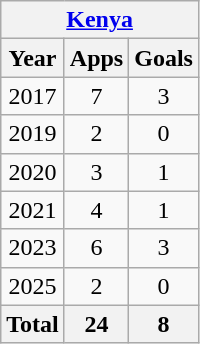<table class="wikitable" style="text-align:center">
<tr>
<th colspan=3><a href='#'>Kenya</a></th>
</tr>
<tr>
<th>Year</th>
<th>Apps</th>
<th>Goals</th>
</tr>
<tr>
<td>2017</td>
<td>7</td>
<td>3</td>
</tr>
<tr>
<td>2019</td>
<td>2</td>
<td>0</td>
</tr>
<tr>
<td>2020</td>
<td>3</td>
<td>1</td>
</tr>
<tr>
<td>2021</td>
<td>4</td>
<td>1</td>
</tr>
<tr>
<td>2023</td>
<td>6</td>
<td>3</td>
</tr>
<tr>
<td>2025</td>
<td>2</td>
<td>0</td>
</tr>
<tr>
<th>Total</th>
<th>24</th>
<th>8</th>
</tr>
</table>
